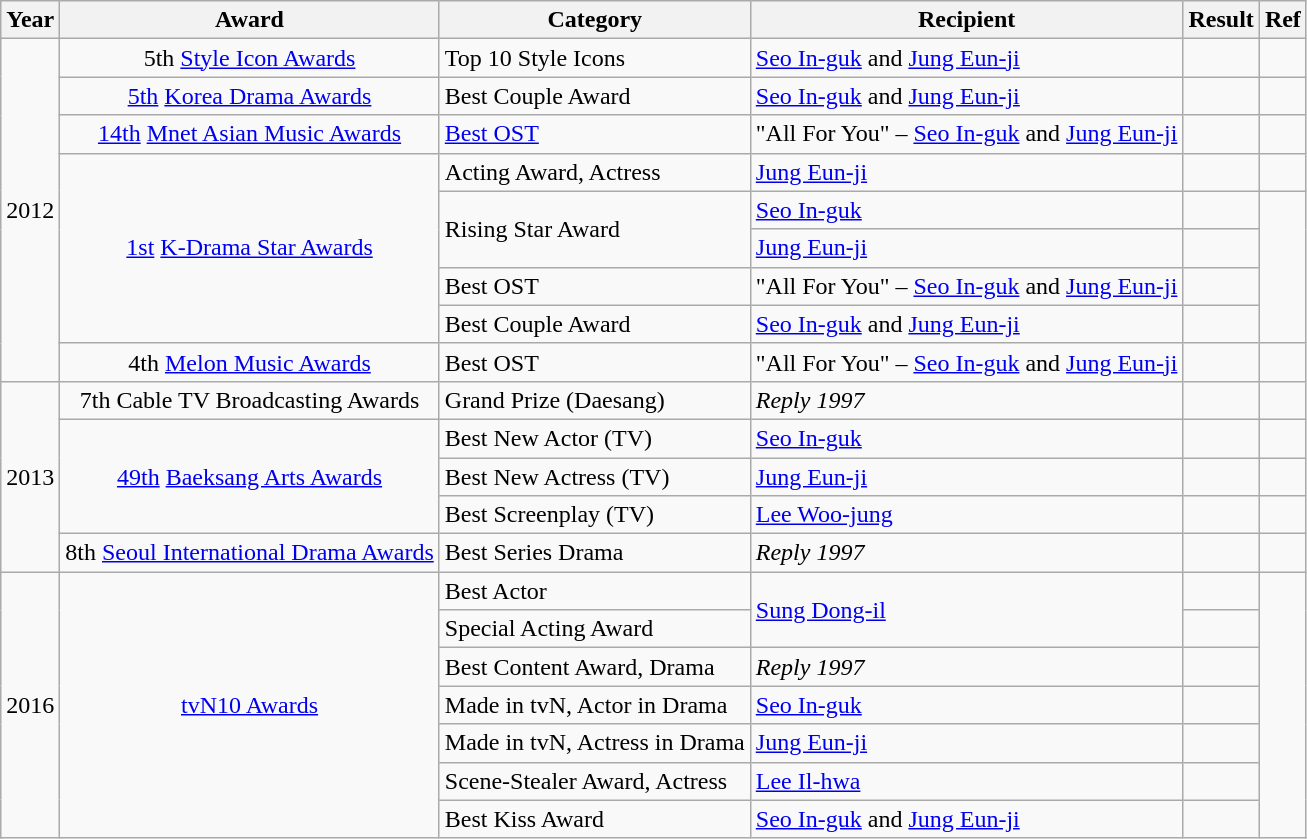<table class="wikitable sortable jquery-tablesorter">
<tr>
<th>Year</th>
<th>Award</th>
<th>Category</th>
<th>Recipient</th>
<th>Result</th>
<th>Ref</th>
</tr>
<tr>
<td rowspan="9" style="text-align:center;">2012</td>
<td style="text-align:center;">5th <a href='#'>Style Icon Awards</a></td>
<td>Top 10 Style Icons</td>
<td><a href='#'>Seo In-guk</a> and <a href='#'>Jung Eun-ji</a></td>
<td></td>
<td align=center></td>
</tr>
<tr>
<td style="text-align:center;"><a href='#'>5th</a> <a href='#'>Korea Drama Awards</a></td>
<td>Best Couple Award</td>
<td><a href='#'>Seo In-guk</a> and <a href='#'>Jung Eun-ji</a></td>
<td></td>
<td align=center></td>
</tr>
<tr>
<td style="text-align:center;"><a href='#'>14th</a> <a href='#'>Mnet Asian Music Awards</a></td>
<td><a href='#'>Best OST</a></td>
<td>"All For You" – <a href='#'>Seo In-guk</a> and <a href='#'>Jung Eun-ji</a></td>
<td></td>
<td align=center></td>
</tr>
<tr>
<td rowspan="5" style="text-align:center;"><a href='#'>1st</a> <a href='#'>K-Drama Star Awards</a></td>
<td>Acting Award, Actress</td>
<td><a href='#'>Jung Eun-ji</a></td>
<td></td>
<td></td>
</tr>
<tr>
<td rowspan="2">Rising Star Award</td>
<td><a href='#'>Seo In-guk</a></td>
<td></td>
<td rowspan="4" align=center></td>
</tr>
<tr>
<td><a href='#'>Jung Eun-ji</a></td>
<td></td>
</tr>
<tr>
<td>Best OST</td>
<td>"All For You" – <a href='#'>Seo In-guk</a> and <a href='#'>Jung Eun-ji</a></td>
<td></td>
</tr>
<tr>
<td>Best Couple Award</td>
<td><a href='#'>Seo In-guk</a> and <a href='#'>Jung Eun-ji</a></td>
<td></td>
</tr>
<tr>
<td style="text-align:center;">4th <a href='#'>Melon Music Awards</a></td>
<td>Best OST</td>
<td>"All For You" – <a href='#'>Seo In-guk</a> and <a href='#'>Jung Eun-ji</a></td>
<td></td>
<td align=center></td>
</tr>
<tr>
<td rowspan="5" style="text-align:center;">2013</td>
<td style="text-align:center;">7th Cable TV Broadcasting Awards</td>
<td>Grand Prize (Daesang)</td>
<td><em>Reply 1997</em></td>
<td></td>
<td></td>
</tr>
<tr>
<td rowspan="3" style="text-align:center;"><a href='#'>49th</a> <a href='#'>Baeksang Arts Awards</a></td>
<td>Best New Actor (TV)</td>
<td><a href='#'>Seo In-guk</a></td>
<td></td>
<td style="text-align:center;"></td>
</tr>
<tr>
<td>Best New Actress (TV)</td>
<td><a href='#'>Jung Eun-ji</a></td>
<td></td>
<td style="text-align:center;"></td>
</tr>
<tr>
<td>Best Screenplay (TV)</td>
<td><a href='#'>Lee Woo-jung</a></td>
<td></td>
<td style="text-align:center;"></td>
</tr>
<tr>
<td style="text-align:center;">8th <a href='#'>Seoul International Drama Awards</a></td>
<td>Best Series Drama</td>
<td><em>Reply 1997</em></td>
<td></td>
<td style="text-align:center;"></td>
</tr>
<tr>
<td rowspan="7" style="text-align:center;">2016</td>
<td rowspan="7" style="text-align:center;"><a href='#'>tvN10 Awards</a></td>
<td>Best Actor</td>
<td rowspan="2"><a href='#'>Sung Dong-il</a></td>
<td></td>
<td rowspan="7" style="text-align:center;"></td>
</tr>
<tr>
<td>Special Acting Award</td>
<td></td>
</tr>
<tr>
<td>Best Content Award, Drama</td>
<td><em>Reply 1997</em></td>
<td></td>
</tr>
<tr>
<td>Made in tvN, Actor in Drama</td>
<td><a href='#'>Seo In-guk</a></td>
<td></td>
</tr>
<tr>
<td>Made in tvN, Actress in Drama</td>
<td><a href='#'>Jung Eun-ji</a></td>
<td></td>
</tr>
<tr>
<td>Scene-Stealer Award, Actress</td>
<td><a href='#'>Lee Il-hwa</a></td>
<td></td>
</tr>
<tr>
<td>Best Kiss Award</td>
<td><a href='#'>Seo In-guk</a> and <a href='#'>Jung Eun-ji</a></td>
<td></td>
</tr>
</table>
